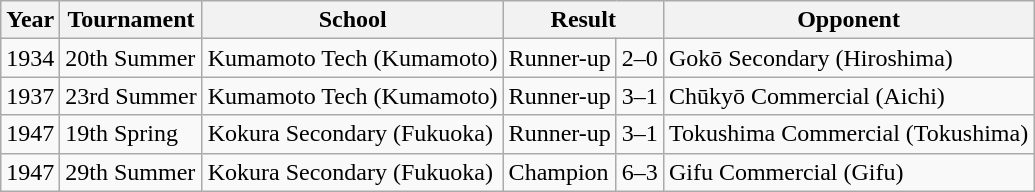<table class="wikitable">
<tr>
<th>Year</th>
<th>Tournament</th>
<th>School</th>
<th colspan="2">Result</th>
<th>Opponent</th>
</tr>
<tr>
<td>1934</td>
<td>20th Summer</td>
<td>Kumamoto Tech (Kumamoto)</td>
<td>Runner-up</td>
<td>2–0</td>
<td>Gokō Secondary (Hiroshima)</td>
</tr>
<tr>
<td>1937</td>
<td>23rd Summer</td>
<td>Kumamoto Tech (Kumamoto)</td>
<td>Runner-up</td>
<td>3–1</td>
<td>Chūkyō Commercial (Aichi)</td>
</tr>
<tr>
<td>1947</td>
<td>19th Spring</td>
<td>Kokura Secondary (Fukuoka)</td>
<td>Runner-up</td>
<td>3–1</td>
<td>Tokushima Commercial (Tokushima)</td>
</tr>
<tr>
<td>1947</td>
<td>29th Summer</td>
<td>Kokura Secondary (Fukuoka)</td>
<td>Champion</td>
<td>6–3</td>
<td>Gifu Commercial (Gifu)</td>
</tr>
</table>
